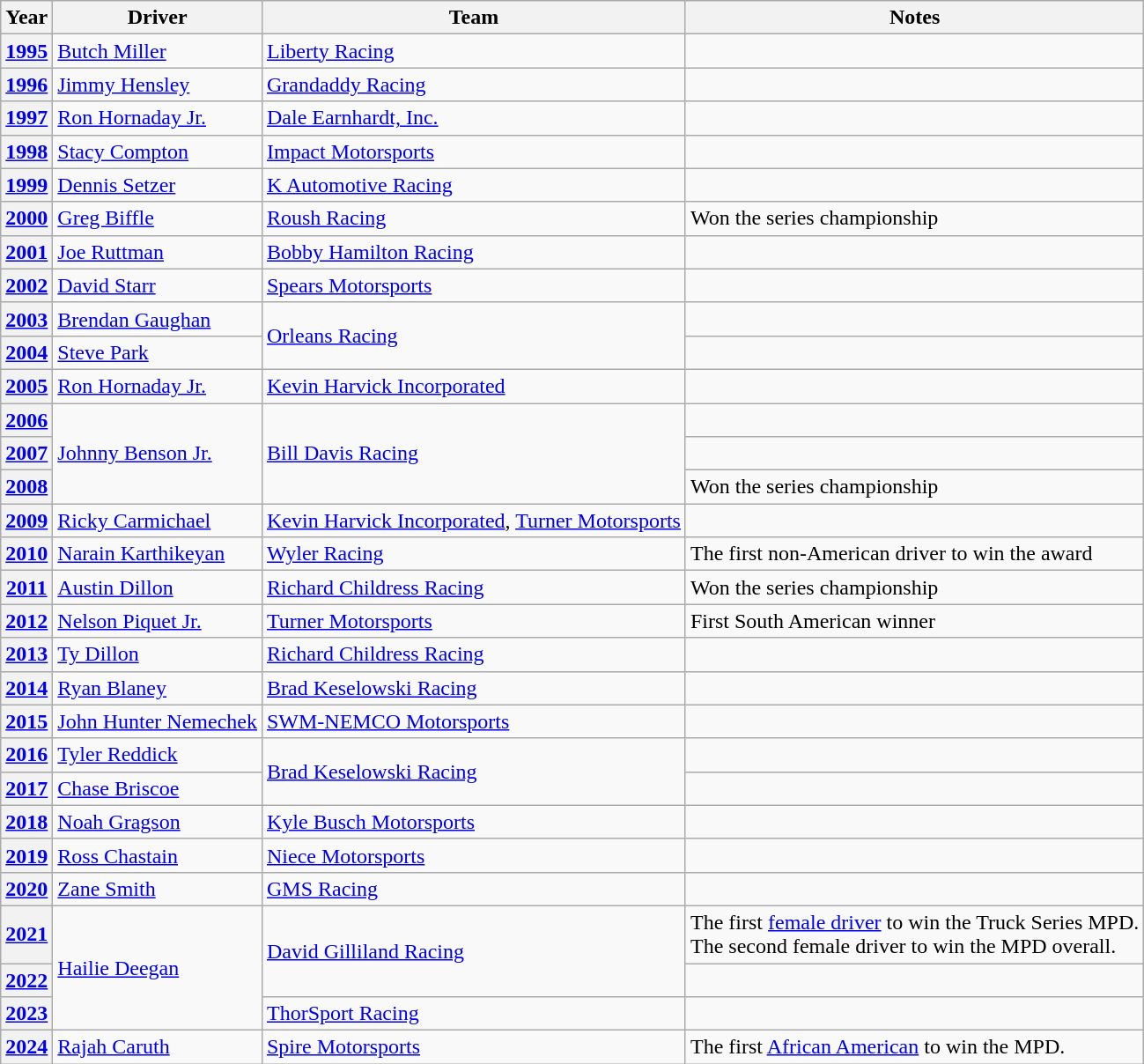<table class="wikitable">
<tr>
<th>Year</th>
<th>Driver</th>
<th>Team</th>
<th>Notes</th>
</tr>
<tr>
<th><a href='#'>1995</a></th>
<td><a href='#'>Butch Miller</a></td>
<td><a href='#'>Liberty Racing</a></td>
<td></td>
</tr>
<tr>
<th><a href='#'>1996</a></th>
<td><a href='#'>Jimmy Hensley</a></td>
<td><a href='#'>Grandaddy Racing</a></td>
<td></td>
</tr>
<tr>
<th><a href='#'>1997</a></th>
<td><a href='#'>Ron Hornaday Jr.</a></td>
<td><a href='#'>Dale Earnhardt, Inc.</a></td>
<td></td>
</tr>
<tr>
<th><a href='#'>1998</a></th>
<td><a href='#'>Stacy Compton</a></td>
<td><a href='#'>Impact Motorsports</a></td>
<td></td>
</tr>
<tr>
<th><a href='#'>1999</a></th>
<td><a href='#'>Dennis Setzer</a></td>
<td><a href='#'>K Automotive Racing</a></td>
<td></td>
</tr>
<tr>
<th><a href='#'>2000</a></th>
<td><a href='#'>Greg Biffle</a></td>
<td><a href='#'>Roush Racing</a></td>
<td>Won the series championship</td>
</tr>
<tr>
<th><a href='#'>2001</a></th>
<td><a href='#'>Joe Ruttman</a></td>
<td><a href='#'>Bobby Hamilton Racing</a></td>
<td></td>
</tr>
<tr>
<th><a href='#'>2002</a></th>
<td><a href='#'>David Starr</a></td>
<td><a href='#'>Spears Motorsports</a></td>
<td></td>
</tr>
<tr>
<th><a href='#'>2003</a></th>
<td><a href='#'>Brendan Gaughan</a></td>
<td rowspan="2"><a href='#'>Orleans Racing</a></td>
<td></td>
</tr>
<tr>
<th><a href='#'>2004</a></th>
<td><a href='#'>Steve Park</a></td>
<td></td>
</tr>
<tr>
<th><a href='#'>2005</a></th>
<td><a href='#'>Ron Hornaday Jr.</a></td>
<td><a href='#'>Kevin Harvick Incorporated</a></td>
<td></td>
</tr>
<tr>
<th><a href='#'>2006</a></th>
<td rowspan="3"><a href='#'>Johnny Benson Jr.</a></td>
<td rowspan="3"><a href='#'>Bill Davis Racing</a></td>
<td></td>
</tr>
<tr>
<th><a href='#'>2007</a></th>
<td></td>
</tr>
<tr>
<th><a href='#'>2008</a></th>
<td>Won the series championship</td>
</tr>
<tr>
<th><a href='#'>2009</a></th>
<td><a href='#'>Ricky Carmichael</a></td>
<td><a href='#'>Kevin Harvick Incorporated</a>, <a href='#'>Turner Motorsports</a></td>
<td></td>
</tr>
<tr>
<th><a href='#'>2010</a></th>
<td><a href='#'>Narain Karthikeyan</a></td>
<td><a href='#'>Wyler Racing</a></td>
<td>The first non-American driver to win the award</td>
</tr>
<tr>
<th><a href='#'>2011</a></th>
<td><a href='#'>Austin Dillon</a></td>
<td><a href='#'>Richard Childress Racing</a></td>
<td>Won the series championship</td>
</tr>
<tr>
<th><a href='#'>2012</a></th>
<td><a href='#'>Nelson Piquet Jr.</a></td>
<td><a href='#'>Turner Motorsports</a></td>
<td>First South American winner</td>
</tr>
<tr>
<th><a href='#'>2013</a></th>
<td><a href='#'>Ty Dillon</a></td>
<td><a href='#'>Richard Childress Racing</a></td>
<td></td>
</tr>
<tr>
<th><a href='#'>2014</a></th>
<td><a href='#'>Ryan Blaney</a></td>
<td><a href='#'>Brad Keselowski Racing</a></td>
<td></td>
</tr>
<tr>
<th><a href='#'>2015</a></th>
<td><a href='#'>John Hunter Nemechek</a></td>
<td><a href='#'>SWM-NEMCO Motorsports</a></td>
<td></td>
</tr>
<tr>
<th><a href='#'>2016</a></th>
<td><a href='#'>Tyler Reddick</a></td>
<td rowspan="2"><a href='#'>Brad Keselowski Racing</a></td>
<td></td>
</tr>
<tr>
<th><a href='#'>2017</a></th>
<td><a href='#'>Chase Briscoe</a></td>
<td></td>
</tr>
<tr>
<th><a href='#'>2018</a></th>
<td><a href='#'>Noah Gragson</a></td>
<td><a href='#'>Kyle Busch Motorsports</a></td>
<td></td>
</tr>
<tr>
<th><a href='#'>2019</a></th>
<td><a href='#'>Ross Chastain</a></td>
<td><a href='#'>Niece Motorsports</a></td>
<td></td>
</tr>
<tr>
<th><a href='#'>2020</a></th>
<td><a href='#'>Zane Smith</a></td>
<td><a href='#'>GMS Racing</a></td>
<td></td>
</tr>
<tr>
<th><a href='#'>2021</a></th>
<td rowspan="3"><a href='#'>Hailie Deegan</a></td>
<td rowspan="2"><a href='#'>David Gilliland Racing</a></td>
<td>The first <a href='#'>female driver</a> to win the Truck Series MPD.<br>The second female driver to win the MPD overall.</td>
</tr>
<tr>
<th><a href='#'>2022</a></th>
<td></td>
</tr>
<tr>
<th><a href='#'>2023</a></th>
<td><a href='#'>ThorSport Racing</a></td>
<td></td>
</tr>
<tr>
<th><a href='#'>2024</a></th>
<td><a href='#'>Rajah Caruth</a></td>
<td><a href='#'>Spire Motorsports</a></td>
<td>The first <a href='#'>African American</a> to win the MPD.</td>
</tr>
</table>
